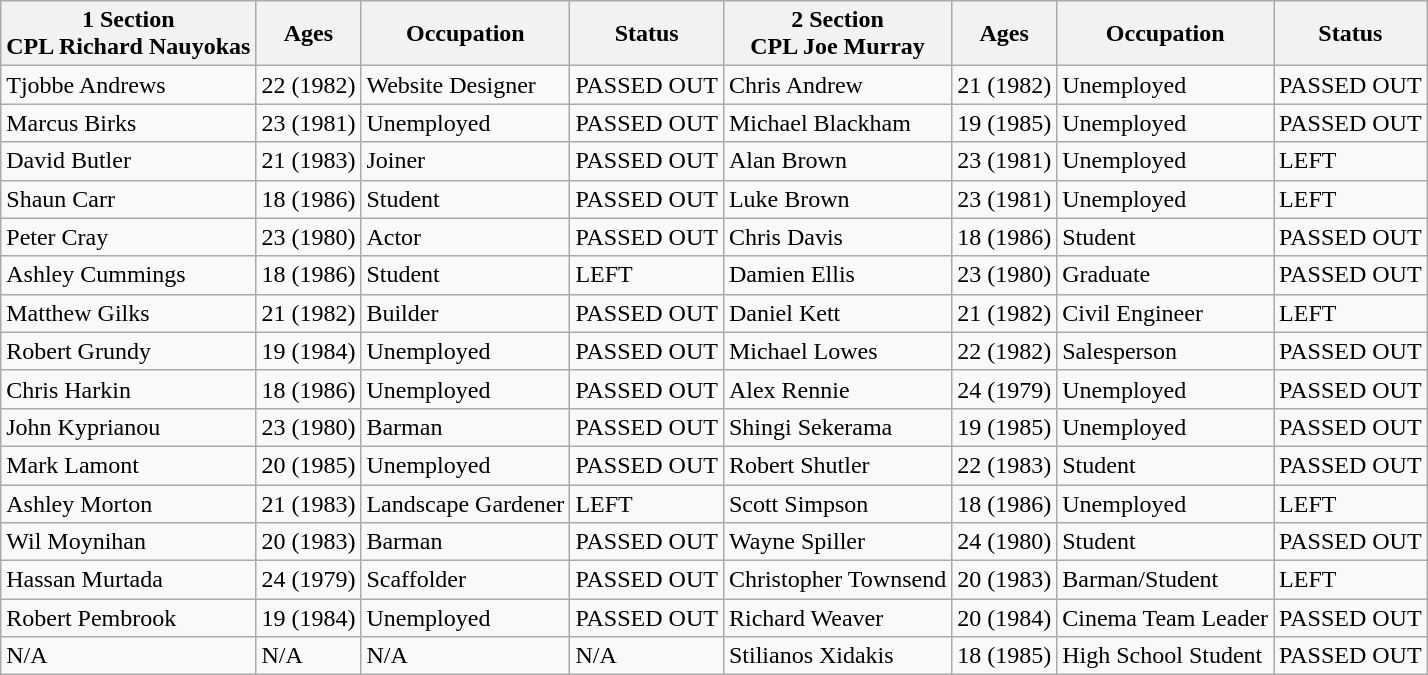<table class="wikitable">
<tr>
<th>1 Section<br>CPL Richard Nauyokas</th>
<th>Ages</th>
<th>Occupation</th>
<th>Status</th>
<th>2 Section<br>CPL Joe Murray</th>
<th>Ages</th>
<th>Occupation</th>
<th>Status</th>
</tr>
<tr>
<td>Tjobbe Andrews</td>
<td>22 (1982)</td>
<td>Website Designer</td>
<td>PASSED OUT</td>
<td>Chris Andrew</td>
<td>21 (1982)</td>
<td>Unemployed</td>
<td>PASSED OUT</td>
</tr>
<tr>
<td>Marcus Birks</td>
<td>23 (1981)</td>
<td>Unemployed</td>
<td>PASSED OUT</td>
<td>Michael Blackham</td>
<td>19 (1985)</td>
<td>Unemployed</td>
<td>PASSED OUT</td>
</tr>
<tr>
<td>David Butler</td>
<td>21 (1983)</td>
<td>Joiner</td>
<td>PASSED OUT</td>
<td>Alan Brown</td>
<td>23 (1981)</td>
<td>Unemployed</td>
<td>LEFT</td>
</tr>
<tr>
<td>Shaun Carr</td>
<td>18 (1986)</td>
<td>Student</td>
<td>PASSED OUT</td>
<td>Luke Brown</td>
<td>23 (1981)</td>
<td>Unemployed</td>
<td>LEFT</td>
</tr>
<tr>
<td>Peter Cray</td>
<td>23 (1980)</td>
<td>Actor</td>
<td>PASSED OUT</td>
<td>Chris Davis</td>
<td>18 (1986)</td>
<td>Student</td>
<td>PASSED OUT</td>
</tr>
<tr>
<td>Ashley Cummings</td>
<td>18 (1986)</td>
<td>Student</td>
<td>LEFT</td>
<td>Damien Ellis</td>
<td>23 (1980)</td>
<td>Graduate</td>
<td>PASSED OUT</td>
</tr>
<tr>
<td>Matthew Gilks</td>
<td>21 (1982)</td>
<td>Builder</td>
<td>PASSED OUT</td>
<td>Daniel Kett</td>
<td>21 (1982)</td>
<td>Civil Engineer</td>
<td>LEFT</td>
</tr>
<tr>
<td>Robert Grundy</td>
<td>19 (1984)</td>
<td>Unemployed</td>
<td>PASSED OUT</td>
<td>Michael Lowes</td>
<td>22 (1982)</td>
<td>Salesperson</td>
<td>PASSED OUT</td>
</tr>
<tr>
<td>Chris Harkin</td>
<td>18 (1986)</td>
<td>Unemployed</td>
<td>PASSED OUT</td>
<td>Alex Rennie</td>
<td>24 (1979)</td>
<td>Unemployed</td>
<td>PASSED OUT</td>
</tr>
<tr>
<td>John Kyprianou</td>
<td>23 (1980)</td>
<td>Barman</td>
<td>PASSED OUT</td>
<td>Shingi Sekerama</td>
<td>19 (1985)</td>
<td>Unemployed</td>
<td>PASSED OUT</td>
</tr>
<tr>
<td>Mark Lamont</td>
<td>20 (1985)</td>
<td>Unemployed</td>
<td>PASSED OUT</td>
<td>Robert Shutler</td>
<td>22 (1983)</td>
<td>Student</td>
<td>PASSED OUT</td>
</tr>
<tr>
<td>Ashley Morton</td>
<td>21 (1983)</td>
<td>Landscape Gardener</td>
<td>LEFT</td>
<td>Scott Simpson</td>
<td>18 (1986)</td>
<td>Unemployed</td>
<td>LEFT</td>
</tr>
<tr>
<td>Wil Moynihan</td>
<td>20 (1983)</td>
<td>Barman</td>
<td>PASSED OUT</td>
<td>Wayne Spiller</td>
<td>24 (1980)</td>
<td>Student</td>
<td>PASSED OUT</td>
</tr>
<tr>
<td>Hassan Murtada</td>
<td>24 (1979)</td>
<td>Scaffolder</td>
<td>PASSED OUT</td>
<td>Christopher Townsend</td>
<td>20 (1983)</td>
<td>Barman/Student</td>
<td>LEFT</td>
</tr>
<tr>
<td>Robert Pembrook</td>
<td>19 (1984)</td>
<td>Unemployed</td>
<td>PASSED OUT</td>
<td>Richard Weaver</td>
<td>20 (1984)</td>
<td>Cinema Team Leader</td>
<td>PASSED OUT</td>
</tr>
<tr>
<td>N/A</td>
<td>N/A</td>
<td>N/A</td>
<td>N/A</td>
<td>Stilianos Xidakis</td>
<td>18 (1985)</td>
<td>High School Student</td>
<td>PASSED OUT</td>
</tr>
</table>
